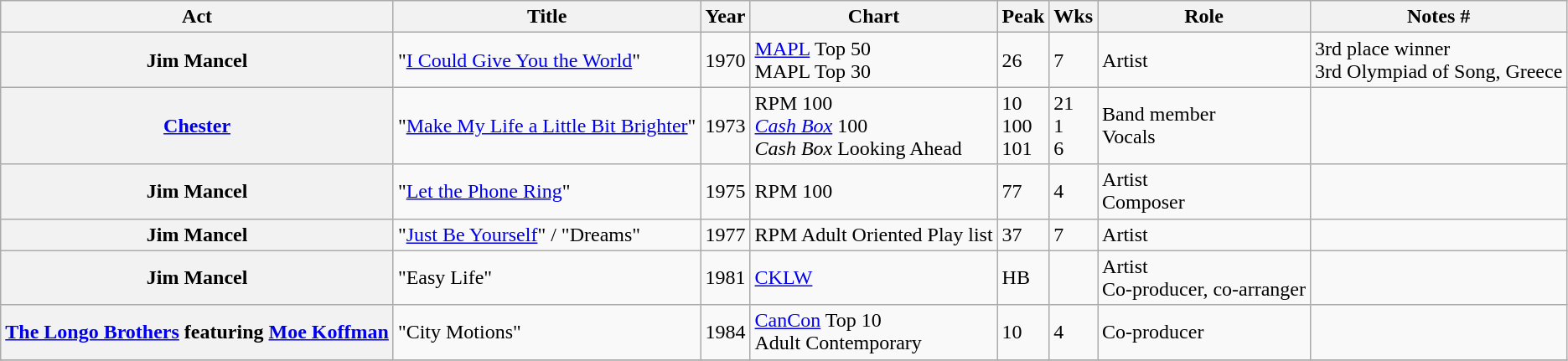<table class="wikitable plainrowheaders sortable">
<tr>
<th scope="col">Act</th>
<th scope="col" class="unsortable">Title</th>
<th scope="col">Year</th>
<th scope="col">Chart</th>
<th scope="col">Peak</th>
<th scope="col">Wks</th>
<th scope="col">Role</th>
<th scope="col" class="unsortable">Notes #</th>
</tr>
<tr>
<th scope="row">Jim Mancel</th>
<td>"<a href='#'>I Could Give You the World</a>"</td>
<td>1970</td>
<td><a href='#'>MAPL</a> Top 50<br>MAPL Top 30</td>
<td>26</td>
<td>7</td>
<td>Artist</td>
<td>3rd place winner<br>3rd Olympiad of Song, Greece</td>
</tr>
<tr>
<th scope="row"><a href='#'>Chester</a></th>
<td>"<a href='#'>Make My Life a Little Bit Brighter</a>"</td>
<td>1973</td>
<td>RPM 100<br><em><a href='#'>Cash Box</a></em> 100<br><em>Cash Box</em> Looking Ahead</td>
<td>10<br>100<br>101</td>
<td>21<br>1<br>6</td>
<td>Band member<br>Vocals</td>
<td></td>
</tr>
<tr>
<th scope="row">Jim Mancel</th>
<td>"<a href='#'>Let the Phone Ring</a>"</td>
<td>1975</td>
<td>RPM 100</td>
<td>77</td>
<td>4</td>
<td>Artist<br>Composer</td>
<td></td>
</tr>
<tr>
<th scope="row">Jim Mancel</th>
<td>"<a href='#'>Just Be Yourself</a>" / "Dreams"</td>
<td>1977</td>
<td>RPM Adult Oriented Play list</td>
<td>37</td>
<td>7</td>
<td>Artist</td>
<td></td>
</tr>
<tr>
<th scope="row">Jim Mancel</th>
<td>"Easy Life"</td>
<td>1981</td>
<td><a href='#'>CKLW</a></td>
<td>HB</td>
<td></td>
<td>Artist<br>Co-producer, co-arranger</td>
<td></td>
</tr>
<tr>
<th scope="row"><a href='#'>The Longo Brothers</a> featuring <a href='#'>Moe Koffman</a></th>
<td>"City Motions"</td>
<td>1984</td>
<td><a href='#'>CanCon</a> Top 10<br>Adult Contemporary</td>
<td>10</td>
<td>4</td>
<td>Co-producer</td>
<td></td>
</tr>
<tr>
</tr>
</table>
